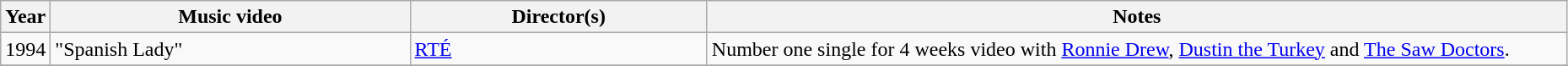<table class="wikitable plainrowheaders" width=98%>
<tr>
<th scope="col" width=3%>Year</th>
<th scope="col" width=23%>Music video</th>
<th scope="col" width=19%>Director(s)</th>
<th scope="col" width=55%>Notes</th>
</tr>
<tr>
<td>1994</td>
<td>"Spanish Lady"</td>
<td><a href='#'>RTÉ</a></td>
<td>Number one single for 4 weeks video with <a href='#'>Ronnie Drew</a>, <a href='#'>Dustin the Turkey</a> and <a href='#'>The Saw Doctors</a>.</td>
</tr>
<tr>
</tr>
</table>
